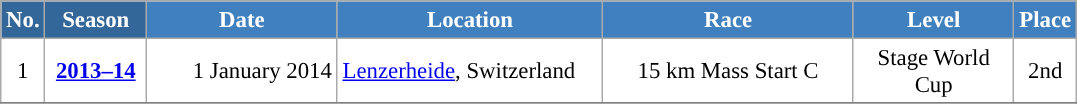<table class="wikitable sortable" style="font-size:95%; text-align:center; border:grey solid 1px; border-collapse:collapse; background:#ffffff;">
<tr style="background:#efefef;">
<th style="background-color:#369; color:white;">No.</th>
<th style="background-color:#369; color:white;">Season</th>
<th style="background-color:#4180be; color:white; width:120px;">Date</th>
<th style="background-color:#4180be; color:white; width:170px;">Location</th>
<th style="background-color:#4180be; color:white; width:160px;">Race</th>
<th style="background-color:#4180be; color:white; width:100px;">Level</th>
<th style="background-color:#4180be; color:white;">Place</th>
</tr>
<tr>
<td align=center>1</td>
<td rowspan=1 align=center><strong> <a href='#'>2013–14</a> </strong></td>
<td align=right>1 January 2014</td>
<td align=left> <a href='#'>Lenzerheide</a>, Switzerland</td>
<td>15 km Mass Start C</td>
<td>Stage World Cup</td>
<td>2nd</td>
</tr>
<tr>
</tr>
</table>
